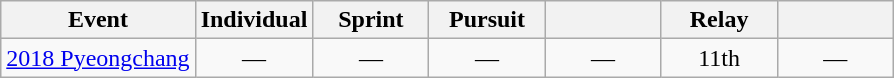<table class="wikitable" style="text-align: center;">
<tr ">
<th>Event</th>
<th style="width:70px;">Individual</th>
<th style="width:70px;">Sprint</th>
<th style="width:70px;">Pursuit</th>
<th style="width:70px;"></th>
<th style="width:70px;">Relay</th>
<th style="width:70px;"></th>
</tr>
<tr>
<td align=left> <a href='#'>2018 Pyeongchang</a></td>
<td>—</td>
<td>—</td>
<td>—</td>
<td>—</td>
<td>11th</td>
<td>—</td>
</tr>
</table>
